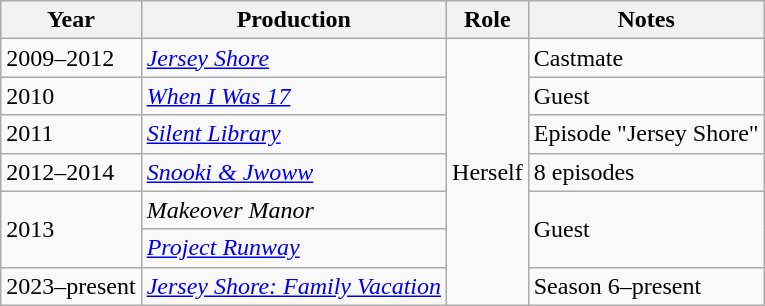<table class="wikitable">
<tr>
<th>Year</th>
<th>Production</th>
<th>Role</th>
<th>Notes</th>
</tr>
<tr>
<td>2009–2012</td>
<td><em><a href='#'>Jersey Shore</a></em></td>
<td rowspan="7">Herself</td>
<td>Castmate</td>
</tr>
<tr>
<td>2010</td>
<td><em><a href='#'>When I Was 17</a></em></td>
<td>Guest</td>
</tr>
<tr>
<td>2011</td>
<td><em><a href='#'>Silent Library</a></em></td>
<td>Episode "Jersey Shore"</td>
</tr>
<tr>
<td>2012–2014</td>
<td><em><a href='#'>Snooki & Jwoww</a></em></td>
<td>8 episodes</td>
</tr>
<tr>
<td rowspan="2">2013</td>
<td><em>Makeover Manor</em></td>
<td rowspan="2">Guest</td>
</tr>
<tr>
<td><em><a href='#'>Project Runway</a></em></td>
</tr>
<tr>
<td>2023–present</td>
<td><em><a href='#'>Jersey Shore: Family Vacation</a></em></td>
<td>Season 6–present</td>
</tr>
</table>
